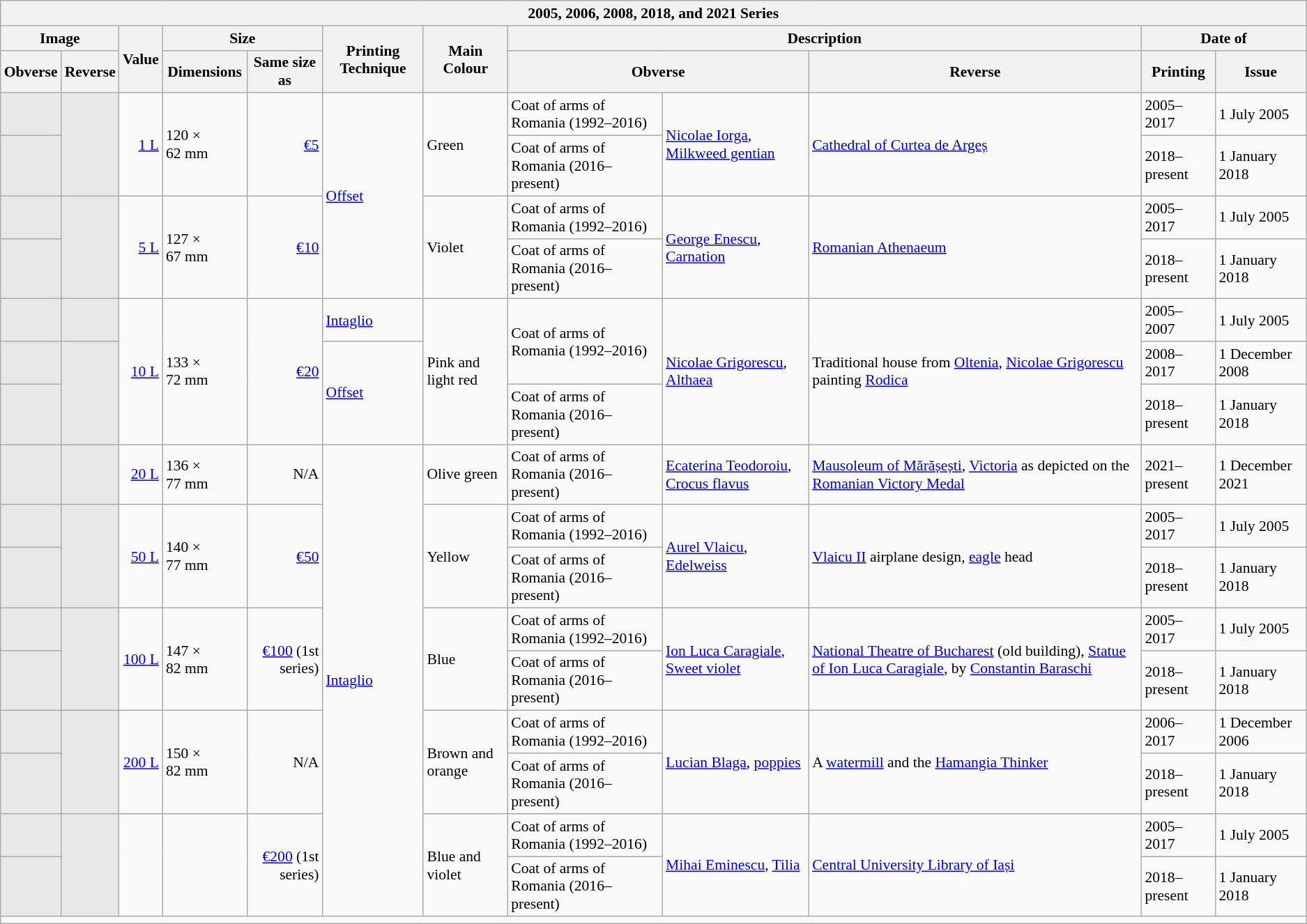<table class="wikitable" style="font-size: 90%">
<tr>
<th colspan=12>2005, 2006, 2008, 2018, and 2021 Series</th>
</tr>
<tr>
<th colspan=2>Image</th>
<th rowspan=2>Value</th>
<th colspan=2>Size</th>
<th rowspan=2>Printing Technique</th>
<th rowspan=2>Main Colour</th>
<th colspan=3>Description</th>
<th colspan=2>Date of</th>
</tr>
<tr>
<th>Obverse</th>
<th>Reverse</th>
<th>Dimensions</th>
<th>Same size as</th>
<th colspan=2>Obverse</th>
<th>Reverse</th>
<th>Printing</th>
<th>Issue</th>
</tr>
<tr>
<td align=right bgcolor="#E8E8E8"></td>
<td align=left bgcolor="#E8E8E8" rowspan=2></td>
<td align=right rowspan=2><a href='#'>1 L</a></td>
<td rowspan=2>120 × 62 mm</td>
<td align=right rowspan=2><a href='#'>€5</a></td>
<td rowspan=4><a href='#'>Offset</a></td>
<td rowspan=2>Green</td>
<td>Coat of arms of Romania (1992–2016)</td>
<td rowspan=2><a href='#'>Nicolae Iorga</a>, <a href='#'>Milkweed gentian</a></td>
<td rowspan=2><a href='#'>Cathedral of Curtea de Argeș</a></td>
<td>2005–2017</td>
<td>1 July 2005</td>
</tr>
<tr>
<td align=right bgcolor="#E8E8E8"></td>
<td>Coat of arms of Romania (2016–present)</td>
<td>2018–present</td>
<td>1 January 2018</td>
</tr>
<tr>
<td align=right bgcolor="#E8E8E8"></td>
<td align=left bgcolor="#E8E8E8" rowspan=2></td>
<td align=right rowspan=2><a href='#'>5 L</a></td>
<td rowspan=2>127 × 67 mm</td>
<td align=right rowspan=2><a href='#'>€10</a></td>
<td rowspan=2>Violet</td>
<td>Coat of arms of Romania (1992–2016)</td>
<td rowspan=2><a href='#'>George Enescu</a>, <a href='#'>Carnation</a></td>
<td rowspan=2><a href='#'>Romanian Athenaeum</a></td>
<td>2005–2017</td>
<td>1 July 2005</td>
</tr>
<tr>
<td align=right bgcolor="#E8E8E8"></td>
<td>Coat of arms of Romania (2016–present)</td>
<td>2018–present</td>
<td>1 January 2018</td>
</tr>
<tr>
<td align=right bgcolor="#E8E8E8"></td>
<td align=left bgcolor="#E8E8E8"></td>
<td rowspan=3 align=right><a href='#'>10 L</a></td>
<td rowspan=3>133 × 72 mm</td>
<td rowspan=3 align=right><a href='#'>€20</a></td>
<td><a href='#'>Intaglio</a></td>
<td rowspan=3>Pink and light red</td>
<td rowspan=2>Coat of arms of Romania (1992–2016)</td>
<td rowspan=3><a href='#'>Nicolae Grigorescu</a>, <a href='#'>Althaea</a></td>
<td rowspan=3>Traditional house from <a href='#'>Oltenia</a>, <a href='#'>Nicolae Grigorescu</a> painting <a href='#'>Rodica</a></td>
<td>2005–2007</td>
<td>1 July 2005</td>
</tr>
<tr>
<td align=right bgcolor="#E8E8E8"></td>
<td align=left bgcolor="#E8E8E8" rowspan=2></td>
<td rowspan=2><a href='#'>Offset</a></td>
<td>2008–2017</td>
<td>1 December 2008</td>
</tr>
<tr>
<td align=right bgcolor="#E8E8E8"></td>
<td>Coat of arms of Romania (2016–present)</td>
<td>2018–present</td>
<td>1 January 2018</td>
</tr>
<tr>
<td align=right bgcolor="#E8E8E8"></td>
<td align=left bgcolor="#E8E8E8"></td>
<td align=right><a href='#'>20 L</a></td>
<td>136 × 77 mm</td>
<td align=right>N/A</td>
<td rowspan=9><a href='#'>Intaglio</a></td>
<td>Olive green</td>
<td>Coat of arms of Romania (2016–present)</td>
<td><a href='#'>Ecaterina Teodoroiu</a>, <a href='#'>Crocus flavus</a></td>
<td><a href='#'>Mausoleum of Mărășești</a>, <a href='#'>Victoria</a> as depicted on the <a href='#'>Romanian Victory Medal</a></td>
<td>2021–present</td>
<td>1 December 2021</td>
</tr>
<tr>
<td align=right bgcolor="#E8E8E8"></td>
<td align=left bgcolor="#E8E8E8" rowspan=2></td>
<td align=right rowspan=2><a href='#'>50 L</a></td>
<td rowspan=2>140 × 77 mm</td>
<td align=right rowspan=2><a href='#'>€50</a></td>
<td rowspan=2>Yellow</td>
<td>Coat of arms of Romania (1992–2016)</td>
<td rowspan=2><a href='#'>Aurel Vlaicu</a>, <a href='#'>Edelweiss</a></td>
<td rowspan=2><a href='#'>Vlaicu II</a> airplane design, <a href='#'>eagle</a> head</td>
<td>2005–2017</td>
<td>1 July 2005</td>
</tr>
<tr>
<td align=right bgcolor="#E8E8E8"></td>
<td>Coat of arms of Romania (2016–present)</td>
<td>2018–present</td>
<td>1 January 2018</td>
</tr>
<tr>
<td align=right bgcolor="#E8E8E8"></td>
<td align=left bgcolor="#E8E8E8" rowspan=2></td>
<td align=right rowspan=2><a href='#'>100 L</a></td>
<td rowspan=2>147 × 82 mm</td>
<td align=right rowspan=2><a href='#'>€100</a> (1st series)</td>
<td rowspan=2>Blue</td>
<td>Coat of arms of Romania (1992–2016)</td>
<td rowspan=2><a href='#'>Ion Luca Caragiale</a>, <a href='#'>Sweet violet</a></td>
<td rowspan=2><a href='#'>National Theatre of Bucharest</a> (old building), <a href='#'>Statue of Ion Luca Caragiale</a>, by <a href='#'>Constantin Baraschi</a></td>
<td>2005–2017</td>
<td>1 July 2005</td>
</tr>
<tr>
<td align=right bgcolor="#E8E8E8"></td>
<td>Coat of arms of Romania (2016–present)</td>
<td>2018–present</td>
<td>1 January 2018</td>
</tr>
<tr>
<td align=right bgcolor="#E8E8E8"></td>
<td align=left bgcolor="#E8E8E8" rowspan=2></td>
<td align=right rowspan=2><a href='#'>200 L</a></td>
<td rowspan=2>150 × 82 mm</td>
<td align=right rowspan=2>N/A</td>
<td rowspan=2>Brown and orange</td>
<td>Coat of arms of Romania (1992–2016)</td>
<td rowspan=2><a href='#'>Lucian Blaga</a>, <a href='#'>poppies</a></td>
<td rowspan=2>A <a href='#'>watermill</a> and the <a href='#'>Hamangia Thinker</a></td>
<td>2006–2017</td>
<td>1 December 2006</td>
</tr>
<tr>
<td align=right bgcolor="#E8E8E8"></td>
<td>Coat of arms of Romania (2016–present)</td>
<td>2018–present</td>
<td>1 January 2018</td>
</tr>
<tr>
<td align=right bgcolor="#E8E8E8"></td>
<td align=left bgcolor="#E8E8E8" rowspan=2></td>
<td align=right rowspan=2></td>
<td rowspan=2></td>
<td align=right rowspan=2><a href='#'>€200</a> (1st series)</td>
<td rowspan=2>Blue and violet</td>
<td>Coat of arms of Romania (1992–2016)</td>
<td rowspan=2><a href='#'>Mihai Eminescu</a>, <a href='#'>Tilia</a></td>
<td rowspan=2><a href='#'>Central University Library of Iași</a></td>
<td>2005–2017</td>
<td>1 July 2005</td>
</tr>
<tr>
<td align=right bgcolor="#E8E8E8"></td>
<td>Coat of arms of Romania (2016–present)</td>
<td>2018–present</td>
<td>1 January 2018</td>
</tr>
<tr>
<td colspan="12"></td>
</tr>
</table>
